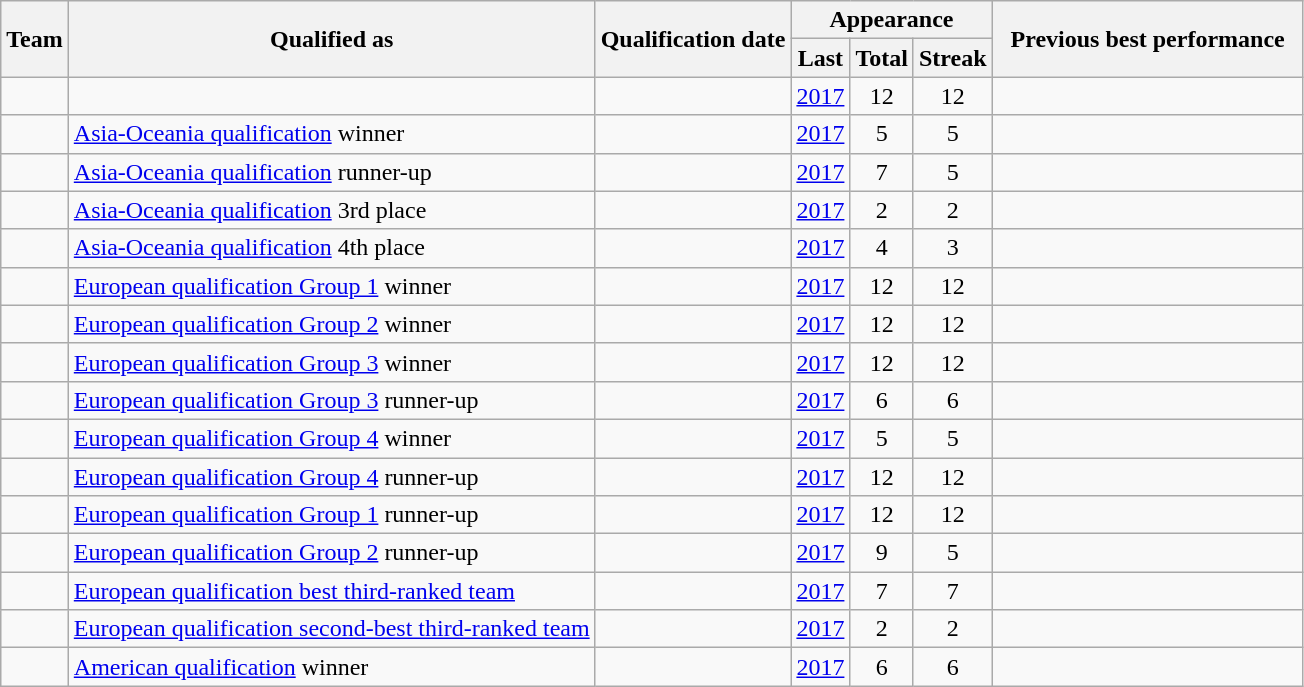<table class="wikitable sortable" style="text-align: center;">
<tr>
<th rowspan=2>Team</th>
<th rowspan=2>Qualified as</th>
<th rowspan=2>Qualification date</th>
<th colspan=3>Appearance</th>
<th rowspan=2 width=200>Previous best performance</th>
</tr>
<tr>
<th>Last</th>
<th>Total</th>
<th>Streak</th>
</tr>
<tr>
<td style="text-align: left;"></td>
<td style="text-align: left;"></td>
<td></td>
<td><a href='#'>2017</a></td>
<td>12</td>
<td>12</td>
<td style="text-align: left;"></td>
</tr>
<tr>
<td style="text-align: left;"></td>
<td style="text-align: left;"><a href='#'>Asia-Oceania qualification</a> winner</td>
<td></td>
<td><a href='#'>2017</a></td>
<td>5</td>
<td>5</td>
<td style="text-align: left;"></td>
</tr>
<tr>
<td style="text-align: left;"></td>
<td style="text-align: left;"><a href='#'>Asia-Oceania qualification</a> runner-up</td>
<td></td>
<td><a href='#'>2017</a></td>
<td>7</td>
<td>5</td>
<td style="text-align: left;"></td>
</tr>
<tr>
<td style="text-align: left;"></td>
<td style="text-align: left;"><a href='#'>Asia-Oceania qualification</a> 3rd place</td>
<td></td>
<td><a href='#'>2017</a></td>
<td>2</td>
<td>2</td>
<td style="text-align: left;"></td>
</tr>
<tr>
<td style="text-align: left;"></td>
<td style="text-align: left;"><a href='#'>Asia-Oceania qualification</a> 4th place</td>
<td></td>
<td><a href='#'>2017</a></td>
<td>4</td>
<td>3</td>
<td style="text-align: left;"></td>
</tr>
<tr>
<td align=left></td>
<td align=left><a href='#'>European qualification Group 1</a> winner</td>
<td></td>
<td><a href='#'>2017</a></td>
<td>12</td>
<td>12</td>
<td align=left></td>
</tr>
<tr>
<td align=left></td>
<td align=left><a href='#'>European qualification Group 2</a> winner</td>
<td></td>
<td><a href='#'>2017</a></td>
<td>12</td>
<td>12</td>
<td align=left></td>
</tr>
<tr>
<td align=left></td>
<td align=left><a href='#'>European qualification Group 3</a> winner</td>
<td></td>
<td><a href='#'>2017</a></td>
<td>12</td>
<td>12</td>
<td align=left></td>
</tr>
<tr>
<td align=left></td>
<td align=left><a href='#'>European qualification Group 3</a> runner-up</td>
<td></td>
<td><a href='#'>2017</a></td>
<td>6</td>
<td>6</td>
<td align=left></td>
</tr>
<tr>
<td align=left></td>
<td align=left><a href='#'>European qualification Group 4</a> winner</td>
<td></td>
<td><a href='#'>2017</a></td>
<td>5</td>
<td>5</td>
<td align=left></td>
</tr>
<tr>
<td align=left></td>
<td align=left><a href='#'>European qualification Group 4</a> runner-up</td>
<td></td>
<td><a href='#'>2017</a></td>
<td>12</td>
<td>12</td>
<td align=left></td>
</tr>
<tr>
<td align=left></td>
<td align=left><a href='#'>European qualification Group 1</a> runner-up</td>
<td></td>
<td><a href='#'>2017</a></td>
<td>12</td>
<td>12</td>
<td align=left></td>
</tr>
<tr>
<td align=left></td>
<td align=left><a href='#'>European qualification Group 2</a> runner-up</td>
<td></td>
<td><a href='#'>2017</a></td>
<td>9</td>
<td>5</td>
<td align=left></td>
</tr>
<tr>
<td align=left></td>
<td align=left><a href='#'>European qualification best third-ranked team</a></td>
<td></td>
<td><a href='#'>2017</a></td>
<td>7</td>
<td>7</td>
<td align=left></td>
</tr>
<tr>
<td align=left></td>
<td align=left><a href='#'>European qualification second-best third-ranked team</a></td>
<td></td>
<td><a href='#'>2017</a></td>
<td>2</td>
<td>2</td>
<td align=left></td>
</tr>
<tr>
<td align=left></td>
<td align=left><a href='#'>American qualification</a> winner</td>
<td></td>
<td><a href='#'>2017</a></td>
<td>6</td>
<td>6</td>
<td align=left></td>
</tr>
</table>
